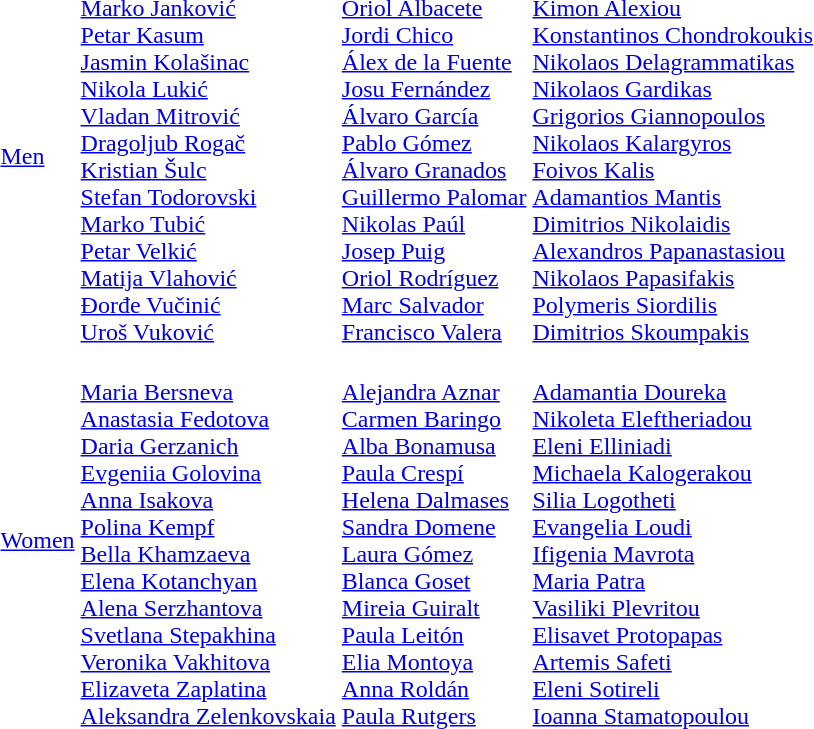<table>
<tr>
<td><a href='#'>Men</a></td>
<td><br><a href='#'>Marko Janković</a><br><a href='#'>Petar Kasum</a><br><a href='#'>Jasmin Kolašinac</a><br><a href='#'>Nikola Lukić</a><br><a href='#'>Vladan Mitrović</a><br><a href='#'>Dragoljub Rogač</a><br><a href='#'>Kristian Šulc</a><br><a href='#'>Stefan Todorovski</a><br><a href='#'>Marko Tubić</a><br><a href='#'>Petar Velkić</a><br><a href='#'>Matija Vlahović</a><br><a href='#'>Đorđe Vučinić</a><br><a href='#'>Uroš Vuković</a></td>
<td><br><a href='#'>Oriol Albacete</a><br><a href='#'>Jordi Chico</a><br><a href='#'>Álex de la Fuente</a><br><a href='#'>Josu Fernández</a><br><a href='#'>Álvaro García</a><br><a href='#'>Pablo Gómez</a><br><a href='#'>Álvaro Granados</a><br><a href='#'>Guillermo Palomar</a><br><a href='#'>Nikolas Paúl</a><br><a href='#'>Josep Puig</a><br><a href='#'>Oriol Rodríguez</a><br><a href='#'>Marc Salvador</a><br><a href='#'>Francisco Valera</a></td>
<td><br><a href='#'>Kimon Alexiou</a><br><a href='#'>Konstantinos Chondrokoukis</a><br><a href='#'>Nikolaos Delagrammatikas</a><br><a href='#'>Nikolaos Gardikas</a><br><a href='#'>Grigorios Giannopoulos</a><br><a href='#'>Nikolaos Kalargyros</a><br><a href='#'>Foivos Kalis</a><br><a href='#'>Adamantios Mantis</a><br><a href='#'>Dimitrios Nikolaidis</a><br><a href='#'>Alexandros Papanastasiou</a><br><a href='#'>Nikolaos Papasifakis</a><br><a href='#'>Polymeris Siordilis</a><br><a href='#'>Dimitrios Skoumpakis</a></td>
</tr>
<tr>
<td><a href='#'>Women</a></td>
<td><br><a href='#'>Maria Bersneva</a><br><a href='#'>Anastasia Fedotova</a><br><a href='#'>Daria Gerzanich</a><br><a href='#'>Evgeniia Golovina</a><br><a href='#'>Anna Isakova</a><br><a href='#'>Polina Kempf</a><br><a href='#'>Bella Khamzaeva</a><br><a href='#'>Elena Kotanchyan</a><br><a href='#'>Alena Serzhantova</a><br><a href='#'>Svetlana Stepakhina</a><br><a href='#'>Veronika Vakhitova</a><br><a href='#'>Elizaveta Zaplatina</a><br><a href='#'>Aleksandra Zelenkovskaia</a></td>
<td><br><a href='#'>Alejandra Aznar</a><br><a href='#'>Carmen Baringo</a><br><a href='#'>Alba Bonamusa</a><br><a href='#'>Paula Crespí</a><br><a href='#'>Helena Dalmases</a><br><a href='#'>Sandra Domene</a><br><a href='#'>Laura Gómez</a><br><a href='#'>Blanca Goset</a><br><a href='#'>Mireia Guiralt</a><br><a href='#'>Paula Leitón</a><br><a href='#'>Elia Montoya</a><br><a href='#'>Anna Roldán</a><br><a href='#'>Paula Rutgers</a></td>
<td><br><a href='#'>Adamantia Doureka</a><br><a href='#'>Nikoleta Eleftheriadou</a><br><a href='#'>Eleni Elliniadi</a><br><a href='#'>Michaela Kalogerakou</a><br><a href='#'>Silia Logotheti</a><br><a href='#'>Evangelia Loudi</a><br><a href='#'>Ifigenia Mavrota</a><br><a href='#'>Maria Patra</a><br><a href='#'>Vasiliki Plevritou</a><br><a href='#'>Elisavet Protopapas</a><br><a href='#'>Artemis Safeti</a><br><a href='#'>Eleni Sotireli</a><br><a href='#'>Ioanna Stamatopoulou</a></td>
</tr>
</table>
